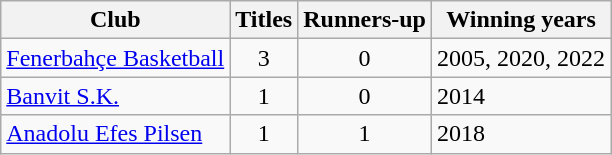<table class="wikitable">
<tr>
<th>Club</th>
<th>Titles</th>
<th>Runners-up</th>
<th>Winning years</th>
</tr>
<tr>
<td><a href='#'>Fenerbahçe Basketball</a></td>
<td align="center">3</td>
<td align="center">0</td>
<td>2005, 2020, 2022</td>
</tr>
<tr>
<td><a href='#'>Banvit S.K.</a></td>
<td align="center">1</td>
<td align="center">0</td>
<td>2014</td>
</tr>
<tr>
<td><a href='#'>Anadolu Efes Pilsen</a></td>
<td align="center">1</td>
<td align="center">1</td>
<td>2018</td>
</tr>
</table>
